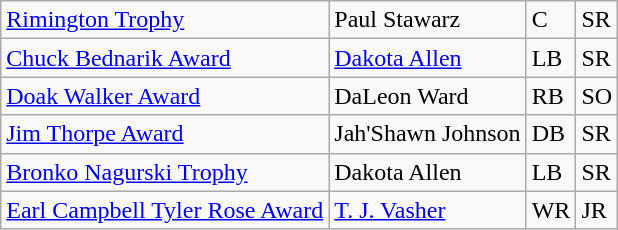<table class="wikitable">
<tr>
<td><a href='#'>Rimington Trophy</a></td>
<td>Paul Stawarz</td>
<td>C</td>
<td>SR</td>
</tr>
<tr>
<td><a href='#'>Chuck Bednarik Award</a></td>
<td><a href='#'>Dakota Allen</a></td>
<td>LB</td>
<td>SR</td>
</tr>
<tr>
<td><a href='#'>Doak Walker Award</a></td>
<td>DaLeon Ward</td>
<td>RB</td>
<td>SO</td>
</tr>
<tr>
<td><a href='#'>Jim Thorpe Award</a></td>
<td>Jah'Shawn Johnson</td>
<td>DB</td>
<td>SR</td>
</tr>
<tr>
<td><a href='#'>Bronko Nagurski Trophy</a></td>
<td>Dakota Allen</td>
<td>LB</td>
<td>SR</td>
</tr>
<tr>
<td><a href='#'>Earl Campbell Tyler Rose Award</a></td>
<td><a href='#'>T. J. Vasher</a></td>
<td>WR</td>
<td>JR</td>
</tr>
</table>
